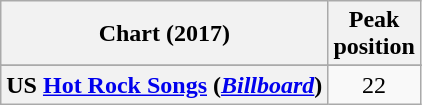<table class="wikitable sortable plainrowheaders" style="text-align:center">
<tr>
<th scope="col">Chart (2017)</th>
<th scope="col">Peak<br> position</th>
</tr>
<tr>
</tr>
<tr>
</tr>
<tr>
<th scope="row">US <a href='#'>Hot Rock Songs</a> (<em><a href='#'>Billboard</a></em>)</th>
<td>22</td>
</tr>
</table>
